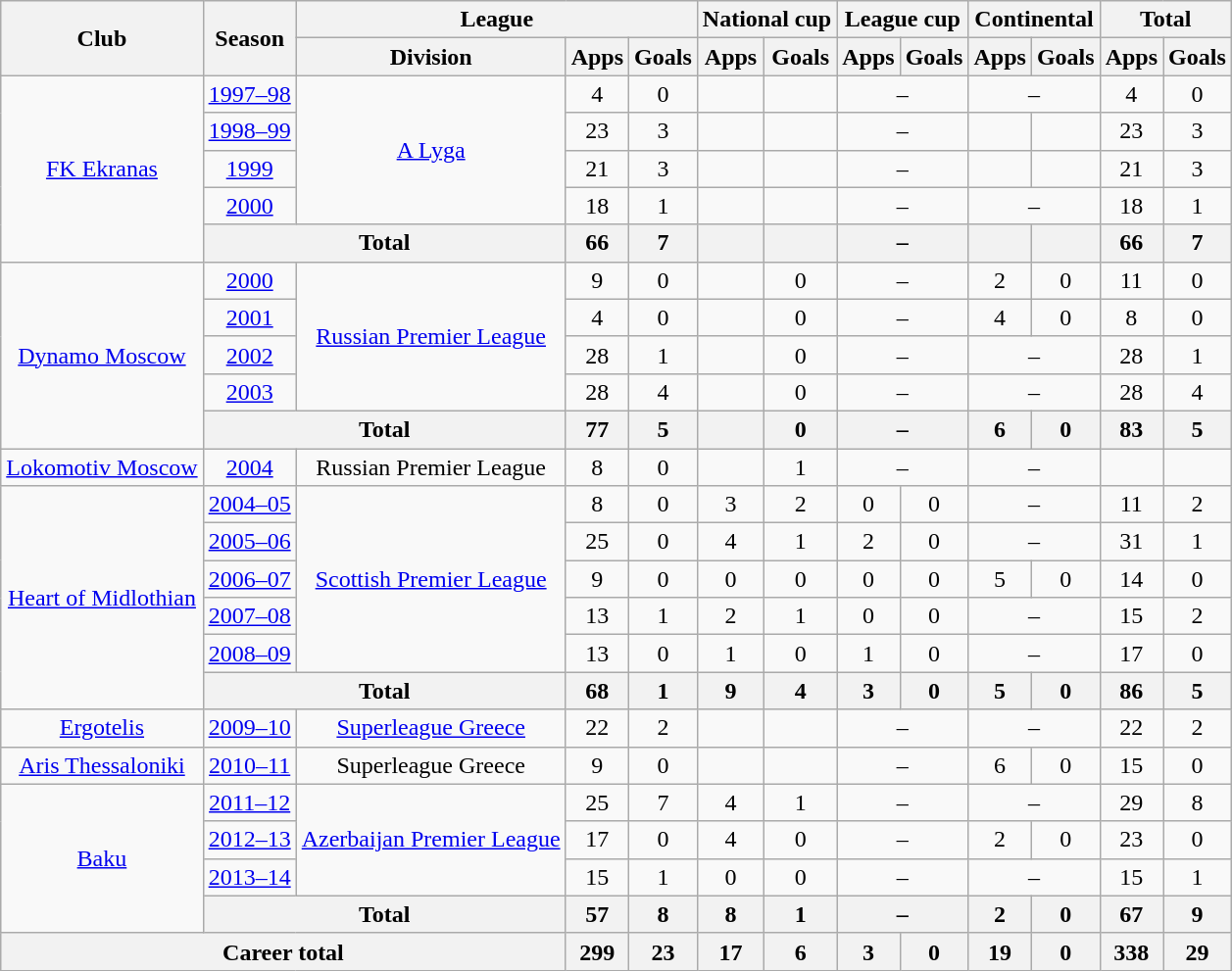<table class="wikitable" style="text-align:center">
<tr>
<th rowspan="2">Club</th>
<th rowspan="2">Season</th>
<th colspan="3">League</th>
<th colspan="2">National cup</th>
<th colspan="2">League cup</th>
<th colspan="2">Continental</th>
<th colspan="2">Total</th>
</tr>
<tr>
<th>Division</th>
<th>Apps</th>
<th>Goals</th>
<th>Apps</th>
<th>Goals</th>
<th>Apps</th>
<th>Goals</th>
<th>Apps</th>
<th>Goals</th>
<th>Apps</th>
<th>Goals</th>
</tr>
<tr>
<td rowspan="5"><a href='#'>FK Ekranas</a></td>
<td><a href='#'>1997–98</a></td>
<td rowspan="4"><a href='#'>A Lyga</a></td>
<td>4</td>
<td>0</td>
<td></td>
<td></td>
<td colspan="2">–</td>
<td colspan="2">–</td>
<td>4</td>
<td>0</td>
</tr>
<tr>
<td><a href='#'>1998–99</a></td>
<td>23</td>
<td>3</td>
<td></td>
<td></td>
<td colspan="2">–</td>
<td></td>
<td></td>
<td>23</td>
<td>3</td>
</tr>
<tr>
<td><a href='#'>1999</a></td>
<td>21</td>
<td>3</td>
<td></td>
<td></td>
<td colspan="2">–</td>
<td></td>
<td></td>
<td>21</td>
<td>3</td>
</tr>
<tr>
<td><a href='#'>2000</a></td>
<td>18</td>
<td>1</td>
<td></td>
<td></td>
<td colspan="2">–</td>
<td colspan="2">–</td>
<td>18</td>
<td>1</td>
</tr>
<tr>
<th colspan="2">Total</th>
<th>66</th>
<th>7</th>
<th></th>
<th></th>
<th colspan="2">–</th>
<th></th>
<th></th>
<th>66</th>
<th>7</th>
</tr>
<tr>
<td rowspan="5"><a href='#'>Dynamo Moscow</a></td>
<td><a href='#'>2000</a></td>
<td rowspan="4"><a href='#'>Russian Premier League</a></td>
<td>9</td>
<td>0</td>
<td></td>
<td>0</td>
<td colspan="2">–</td>
<td>2</td>
<td>0</td>
<td>11</td>
<td>0</td>
</tr>
<tr>
<td><a href='#'>2001</a></td>
<td>4</td>
<td>0</td>
<td></td>
<td>0</td>
<td colspan="2">–</td>
<td>4</td>
<td>0</td>
<td>8</td>
<td>0</td>
</tr>
<tr>
<td><a href='#'>2002</a></td>
<td>28</td>
<td>1</td>
<td></td>
<td>0</td>
<td colspan="2">–</td>
<td colspan="2">–</td>
<td>28</td>
<td>1</td>
</tr>
<tr>
<td><a href='#'>2003</a></td>
<td>28</td>
<td>4</td>
<td></td>
<td>0</td>
<td colspan="2">–</td>
<td colspan="2">–</td>
<td>28</td>
<td>4</td>
</tr>
<tr>
<th colspan="2">Total</th>
<th>77</th>
<th>5</th>
<th></th>
<th>0</th>
<th colspan="2">–</th>
<th>6</th>
<th>0</th>
<th>83</th>
<th>5</th>
</tr>
<tr>
<td><a href='#'>Lokomotiv Moscow</a></td>
<td><a href='#'>2004</a></td>
<td>Russian Premier League</td>
<td>8</td>
<td>0</td>
<td></td>
<td>1</td>
<td colspan="2">–</td>
<td colspan="2">–</td>
<td></td>
<td></td>
</tr>
<tr>
<td rowspan="6"><a href='#'>Heart of Midlothian</a></td>
<td><a href='#'>2004–05</a></td>
<td rowspan="5"><a href='#'>Scottish Premier League</a></td>
<td>8</td>
<td>0</td>
<td>3</td>
<td>2</td>
<td>0</td>
<td>0</td>
<td colspan="2">–</td>
<td>11</td>
<td>2</td>
</tr>
<tr>
<td><a href='#'>2005–06</a></td>
<td>25</td>
<td>0</td>
<td>4</td>
<td>1</td>
<td>2</td>
<td>0</td>
<td colspan="2">–</td>
<td>31</td>
<td>1</td>
</tr>
<tr>
<td><a href='#'>2006–07</a></td>
<td>9</td>
<td>0</td>
<td>0</td>
<td>0</td>
<td>0</td>
<td>0</td>
<td>5</td>
<td>0</td>
<td>14</td>
<td>0</td>
</tr>
<tr>
<td><a href='#'>2007–08</a></td>
<td>13</td>
<td>1</td>
<td>2</td>
<td>1</td>
<td>0</td>
<td>0</td>
<td colspan="2">–</td>
<td>15</td>
<td>2</td>
</tr>
<tr>
<td><a href='#'>2008–09</a></td>
<td>13</td>
<td>0</td>
<td>1</td>
<td>0</td>
<td>1</td>
<td>0</td>
<td colspan="2">–</td>
<td>17</td>
<td>0</td>
</tr>
<tr>
<th colspan="2">Total</th>
<th>68</th>
<th>1</th>
<th>9</th>
<th>4</th>
<th>3</th>
<th>0</th>
<th>5</th>
<th>0</th>
<th>86</th>
<th>5</th>
</tr>
<tr>
<td><a href='#'>Ergotelis</a></td>
<td><a href='#'>2009–10</a></td>
<td><a href='#'>Superleague Greece</a></td>
<td>22</td>
<td>2</td>
<td></td>
<td></td>
<td colspan="2">–</td>
<td colspan="2">–</td>
<td>22</td>
<td>2</td>
</tr>
<tr>
<td><a href='#'>Aris Thessaloniki</a></td>
<td><a href='#'>2010–11</a></td>
<td>Superleague Greece</td>
<td>9</td>
<td>0</td>
<td></td>
<td></td>
<td colspan="2">–</td>
<td>6</td>
<td>0</td>
<td>15</td>
<td>0</td>
</tr>
<tr>
<td rowspan="4"><a href='#'>Baku</a></td>
<td><a href='#'>2011–12</a></td>
<td rowspan="3"><a href='#'>Azerbaijan Premier League</a></td>
<td>25</td>
<td>7</td>
<td>4</td>
<td>1</td>
<td colspan="2">–</td>
<td colspan="2">–</td>
<td>29</td>
<td>8</td>
</tr>
<tr>
<td><a href='#'>2012–13</a></td>
<td>17</td>
<td>0</td>
<td>4</td>
<td>0</td>
<td colspan="2">–</td>
<td>2</td>
<td>0</td>
<td>23</td>
<td>0</td>
</tr>
<tr>
<td><a href='#'>2013–14</a></td>
<td>15</td>
<td>1</td>
<td>0</td>
<td>0</td>
<td colspan="2">–</td>
<td colspan="2">–</td>
<td>15</td>
<td>1</td>
</tr>
<tr>
<th colspan="2">Total</th>
<th>57</th>
<th>8</th>
<th>8</th>
<th>1</th>
<th colspan="2">–</th>
<th>2</th>
<th>0</th>
<th>67</th>
<th>9</th>
</tr>
<tr>
<th colspan="3">Career total</th>
<th>299</th>
<th>23</th>
<th>17</th>
<th>6</th>
<th>3</th>
<th>0</th>
<th>19</th>
<th>0</th>
<th>338</th>
<th>29</th>
</tr>
</table>
